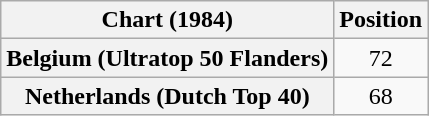<table class="wikitable sortable plainrowheaders" style="text-align:center">
<tr>
<th scope="col">Chart (1984)</th>
<th scope="col">Position</th>
</tr>
<tr>
<th scope="row">Belgium (Ultratop 50 Flanders)</th>
<td>72</td>
</tr>
<tr>
<th scope="row">Netherlands (Dutch Top 40)</th>
<td>68</td>
</tr>
</table>
